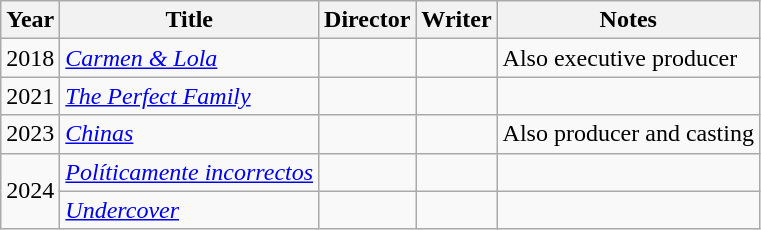<table class="wikitable sortable">
<tr>
<th>Year</th>
<th>Title</th>
<th>Director</th>
<th>Writer</th>
<th>Notes</th>
</tr>
<tr>
<td>2018</td>
<td><em><a href='#'>Carmen & Lola</a></em></td>
<td></td>
<td></td>
<td>Also executive producer</td>
</tr>
<tr>
<td>2021</td>
<td><em><a href='#'>The Perfect Family</a></em></td>
<td></td>
<td></td>
<td></td>
</tr>
<tr>
<td>2023</td>
<td><em><a href='#'>Chinas</a></em></td>
<td></td>
<td></td>
<td>Also producer and casting</td>
</tr>
<tr>
<td rowspan=2>2024</td>
<td><em><a href='#'>Políticamente incorrectos</a></em></td>
<td></td>
<td></td>
<td></td>
</tr>
<tr>
<td><em><a href='#'>Undercover</a></em></td>
<td></td>
<td></td>
<td></td>
</tr>
</table>
